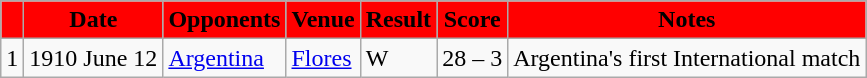<table class="wikitable" align="”centre"" border:95%;">
<tr>
<th style="background:red;"></th>
<th style="background:red;">Date</th>
<th style="background:red;">Opponents</th>
<th style="background:red;">Venue</th>
<th style="background:red;">Result</th>
<th style="background:red;">Score</th>
<th style="background:red;">Notes</th>
</tr>
<tr>
<td>1</td>
<td>1910 June 12</td>
<td><a href='#'>Argentina</a></td>
<td><a href='#'>Flores</a></td>
<td>W</td>
<td>28 – 3</td>
<td>Argentina's first International match</td>
</tr>
</table>
